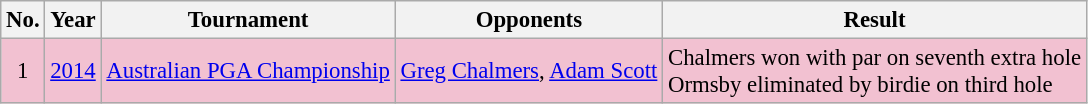<table class="wikitable" style="font-size:95%;">
<tr>
<th>No.</th>
<th>Year</th>
<th>Tournament</th>
<th>Opponents</th>
<th>Result</th>
</tr>
<tr style="background:#F2C1D1;">
<td align=center>1</td>
<td><a href='#'>2014</a></td>
<td><a href='#'>Australian PGA Championship</a></td>
<td> <a href='#'>Greg Chalmers</a>,  <a href='#'>Adam Scott</a></td>
<td>Chalmers won with par on seventh extra hole<br>Ormsby eliminated by birdie on third hole</td>
</tr>
</table>
